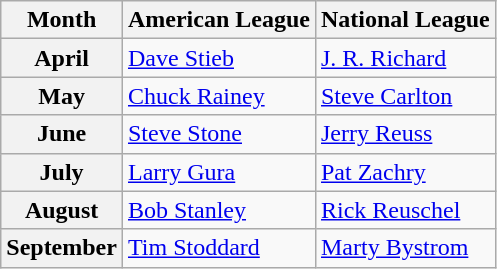<table class="wikitable">
<tr>
<th>Month</th>
<th>American League</th>
<th>National League</th>
</tr>
<tr>
<th>April</th>
<td><a href='#'>Dave Stieb</a></td>
<td><a href='#'>J. R. Richard</a></td>
</tr>
<tr>
<th>May</th>
<td><a href='#'>Chuck Rainey</a></td>
<td><a href='#'>Steve Carlton</a></td>
</tr>
<tr>
<th>June</th>
<td><a href='#'>Steve Stone</a></td>
<td><a href='#'>Jerry Reuss</a></td>
</tr>
<tr>
<th>July</th>
<td><a href='#'>Larry Gura</a></td>
<td><a href='#'>Pat Zachry</a></td>
</tr>
<tr>
<th>August</th>
<td><a href='#'>Bob Stanley</a></td>
<td><a href='#'>Rick Reuschel</a></td>
</tr>
<tr>
<th>September</th>
<td><a href='#'>Tim Stoddard</a></td>
<td><a href='#'>Marty Bystrom</a></td>
</tr>
</table>
